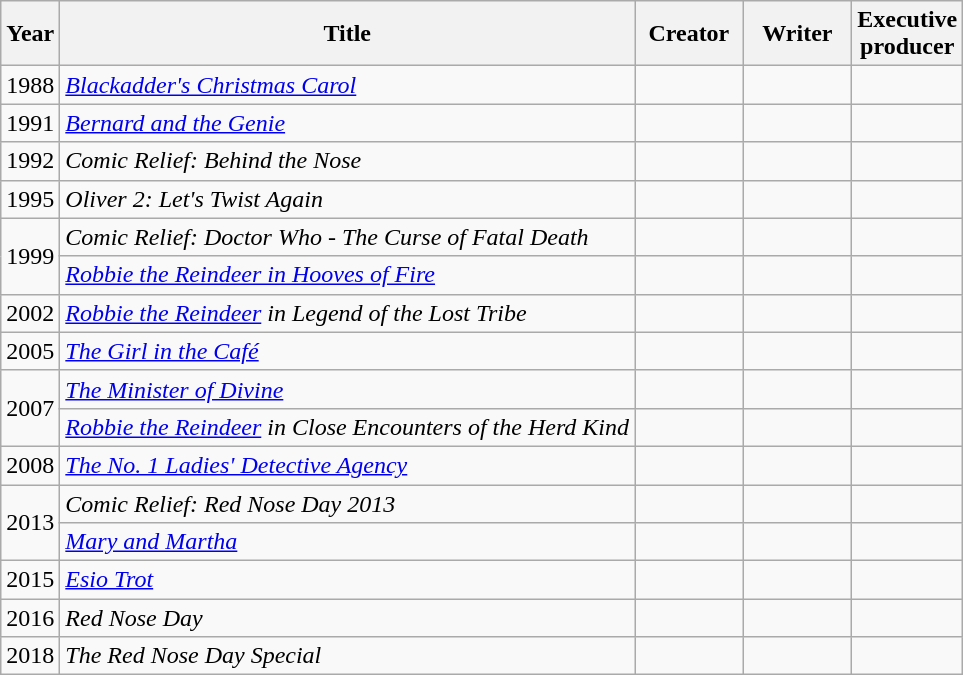<table class="wikitable">
<tr>
<th>Year</th>
<th>Title</th>
<th width=65>Creator</th>
<th width=65>Writer</th>
<th width=65>Executive producer</th>
</tr>
<tr>
<td>1988</td>
<td><em><a href='#'>Blackadder's Christmas Carol</a></em></td>
<td></td>
<td></td>
<td></td>
</tr>
<tr>
<td>1991</td>
<td><em><a href='#'>Bernard and the Genie</a></em></td>
<td></td>
<td></td>
<td></td>
</tr>
<tr>
<td>1992</td>
<td><em>Comic Relief: Behind the Nose</em></td>
<td></td>
<td></td>
<td></td>
</tr>
<tr>
<td>1995</td>
<td><em>Oliver 2: Let's Twist Again</em></td>
<td></td>
<td></td>
<td></td>
</tr>
<tr>
<td rowspan=2>1999</td>
<td><em>Comic Relief: Doctor Who - The Curse of Fatal Death</em></td>
<td></td>
<td></td>
<td></td>
</tr>
<tr>
<td><em><a href='#'>Robbie the Reindeer in Hooves of Fire</a></em></td>
<td></td>
<td></td>
<td></td>
</tr>
<tr>
<td>2002</td>
<td><em><a href='#'>Robbie the Reindeer</a> in Legend of the Lost Tribe</em></td>
<td></td>
<td></td>
<td></td>
</tr>
<tr>
<td>2005</td>
<td><em><a href='#'>The Girl in the Café</a></em></td>
<td></td>
<td></td>
<td></td>
</tr>
<tr>
<td rowspan=2>2007</td>
<td><em><a href='#'>The Minister of Divine</a></em></td>
<td></td>
<td></td>
<td></td>
</tr>
<tr>
<td><em><a href='#'>Robbie the Reindeer</a> in Close Encounters of the Herd Kind</em></td>
<td></td>
<td></td>
<td></td>
</tr>
<tr>
<td>2008</td>
<td><em><a href='#'>The No. 1 Ladies' Detective Agency</a></em></td>
<td></td>
<td></td>
<td></td>
</tr>
<tr>
<td rowspan=2>2013</td>
<td><em>Comic Relief: Red Nose Day 2013</em></td>
<td></td>
<td></td>
<td></td>
</tr>
<tr>
<td><em><a href='#'>Mary and Martha</a></em></td>
<td></td>
<td></td>
<td></td>
</tr>
<tr>
<td>2015</td>
<td><em><a href='#'>Esio Trot</a></em></td>
<td></td>
<td></td>
<td></td>
</tr>
<tr>
<td>2016</td>
<td><em>Red Nose Day</em></td>
<td></td>
<td></td>
<td></td>
</tr>
<tr>
<td>2018</td>
<td><em>The Red Nose Day Special</em></td>
<td></td>
<td></td>
<td></td>
</tr>
</table>
